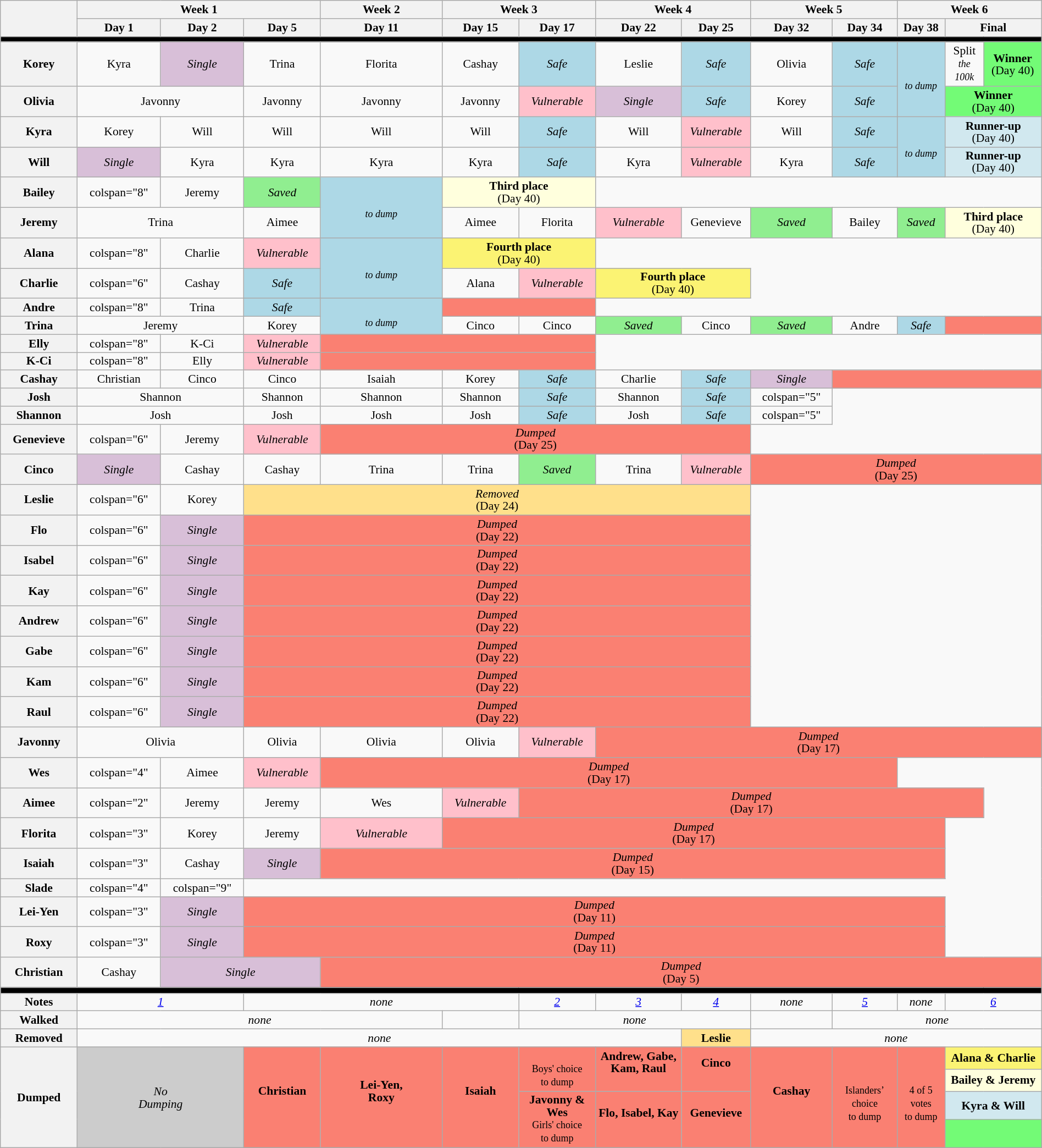<table class="wikitable" style="text-align:center; font-size:90%; line-height:15px; width:100%">
<tr>
<th style="width:4%" rowspan="2"></th>
<th style="width:4%" colspan="3">Week 1</th>
<th style="width:8%" colspan="1">Week 2</th>
<th style="width:8%" colspan="2">Week 3</th>
<th style="width:8%" colspan="2">Week 4</th>
<th style="width:8%" colspan="2">Week 5</th>
<th style="width:8%" colspan="3">Week 6</th>
</tr>
<tr>
<th style="width:4%">Day 1</th>
<th style="width:4%">Day 2</th>
<th style="width:4%">Day 5</th>
<th style="width:4%">Day 11</th>
<th style="width:4%">Day 15</th>
<th style=“width:4%”>Day 17</th>
<th style=“width:4%”>Day 22</th>
<th style=“width:4%”>Day 25</th>
<th style=“width:4%”>Day 32</th>
<th style=“width:4%”>Day 34</th>
<th style=“width:4%”>Day 38</th>
<th style=“width:4%” colspan="2">Final</th>
</tr>
<tr>
<th style="background:#000" colspan="14"></th>
</tr>
<tr>
<th>Korey</th>
<td>Kyra</td>
<td bgcolor="thistle"><em>Single</em></td>
<td>Trina</td>
<td>Florita</td>
<td>Cashay</td>
<td bgcolor="lightblue"><em>Safe</em></td>
<td>Leslie</td>
<td bgcolor="lightblue"><em>Safe</em></td>
<td>Olivia</td>
<td bgcolor="lightblue"><em>Safe</em></td>
<td rowspan="2" bgcolor="lightblue"><br><small><em>to dump</em></small></td>
<td>Split<br><small><em>the 100k</em></small></td>
<td bgcolor="73FB76"><strong>Winner</strong><br> (Day 40)</td>
</tr>
<tr>
<th>Olivia</th>
<td colspan="2">Javonny</td>
<td>Javonny</td>
<td>Javonny</td>
<td>Javonny</td>
<td bgcolor="pink"><em>Vulnerable</em></td>
<td bgcolor="thistle"><em>Single</em></td>
<td bgcolor="lightblue"><em>Safe</em></td>
<td>Korey</td>
<td bgcolor="lightblue"><em>Safe</em></td>
<td bgcolor="73FB76" colspan="2"><strong>Winner</strong><br> (Day 40)</td>
</tr>
<tr>
<th>Kyra</th>
<td>Korey</td>
<td>Will</td>
<td>Will</td>
<td>Will</td>
<td>Will</td>
<td bgcolor="lightblue"><em>Safe</em></td>
<td>Will</td>
<td bgcolor="pink"><em>Vulnerable</em></td>
<td>Will</td>
<td bgcolor="lightblue"><em>Safe</em></td>
<td rowspan="2" bgcolor="lightblue"><br><small><em>to dump</em></small></td>
<td bgcolor="D1E8EF" colspan="2"><strong>Runner-up</strong><br> (Day 40)</td>
</tr>
<tr>
<th>Will</th>
<td bgcolor="thistle"><em>Single</em></td>
<td>Kyra</td>
<td>Kyra</td>
<td>Kyra</td>
<td>Kyra</td>
<td bgcolor="lightblue"><em>Safe</em></td>
<td>Kyra</td>
<td bgcolor="pink"><em>Vulnerable</em></td>
<td>Kyra</td>
<td bgcolor="lightblue"><em>Safe</em></td>
<td bgcolor="D1E8EF" colspan="2"><strong>Runner-up</strong><br> (Day 40)</td>
</tr>
<tr>
<th>Bailey</th>
<td>colspan="8" </td>
<td>Jeremy</td>
<td bgcolor="lightgreen"><em>Saved</em></td>
<td rowspan="2" bgcolor="lightblue"><br><small><em>to dump</em></small></td>
<td style="background:#FFFFDD;" colspan="2"><strong>Third place</strong><br> (Day 40)</td>
</tr>
<tr>
<th>Jeremy</th>
<td colspan="2">Trina</td>
<td>Aimee</td>
<td>Aimee</td>
<td>Florita</td>
<td bgcolor="pink"><em>Vulnerable</em></td>
<td>Genevieve</td>
<td bgcolor="lightgreen"><em>Saved</em></td>
<td>Bailey</td>
<td bgcolor="lightgreen"><em>Saved</em></td>
<td style="background:#FFFFDD;" colspan="2"><strong>Third place</strong><br> (Day 40)</td>
</tr>
<tr>
<th>Alana</th>
<td>colspan="8" </td>
<td>Charlie</td>
<td bgcolor="pink"><em>Vulnerable</em></td>
<td rowspan="2" bgcolor="lightblue"><br><small><em>to dump</em></small></td>
<td style="background:#FBF373;" colspan="2"><strong>Fourth place</strong><br> (Day 40)</td>
</tr>
<tr>
<th>Charlie</th>
<td>colspan="6" </td>
<td>Cashay</td>
<td bgcolor="lightblue"><em>Safe</em></td>
<td>Alana</td>
<td bgcolor="pink"><em>Vulnerable</em></td>
<td style="background:#FBF373;" colspan="2"><strong>Fourth place</strong><br> (Day 40)</td>
</tr>
<tr>
<th>Andre</th>
<td>colspan="8" </td>
<td>Trina</td>
<td bgcolor="lightblue"><em>Safe</em></td>
<td rowspan="2" bgcolor="lightblue"><br><small><em>to dump</em></small></td>
<td colspan="2" style="background:salmon;"></td>
</tr>
<tr>
<th>Trina</th>
<td colspan="2">Jeremy</td>
<td>Korey</td>
<td>Cinco</td>
<td>Cinco</td>
<td bgcolor="lightgreen"><em>Saved</em></td>
<td>Cinco</td>
<td bgcolor="lightgreen"><em>Saved</em></td>
<td>Andre</td>
<td bgcolor="lightblue"><em>Safe</em></td>
<td colspan="2" style="background:salmon;"></td>
</tr>
<tr>
<th>Elly</th>
<td>colspan="8" </td>
<td>K-Ci</td>
<td bgcolor="pink"><em>Vulnerable</em></td>
<td colspan="3" style="background:salmon;"></td>
</tr>
<tr>
<th>K-Ci</th>
<td>colspan="8" </td>
<td>Elly</td>
<td bgcolor="pink"><em>Vulnerable</em></td>
<td colspan="3" style="background:salmon;"></td>
</tr>
<tr>
<th>Cashay</th>
<td>Christian</td>
<td>Cinco</td>
<td>Cinco</td>
<td>Isaiah</td>
<td>Korey</td>
<td bgcolor="lightblue"><em>Safe</em></td>
<td>Charlie</td>
<td bgcolor="lightblue"><em>Safe</em></td>
<td bgcolor="thistle"><em>Single</em></td>
<td colspan="4" style="background:salmon;"></td>
</tr>
<tr>
<th>Josh</th>
<td colspan="2">Shannon</td>
<td>Shannon</td>
<td>Shannon</td>
<td>Shannon</td>
<td bgcolor="lightblue"><em>Safe</em></td>
<td>Shannon</td>
<td bgcolor="lightblue"><em>Safe</em></td>
<td>colspan="5" </td>
</tr>
<tr>
<th>Shannon</th>
<td colspan="2">Josh</td>
<td>Josh</td>
<td>Josh</td>
<td>Josh</td>
<td bgcolor="lightblue"><em>Safe</em></td>
<td>Josh</td>
<td bgcolor="lightblue"><em>Safe</em></td>
<td>colspan="5" </td>
</tr>
<tr>
<th>Genevieve</th>
<td>colspan="6" </td>
<td>Jeremy</td>
<td bgcolor="pink"><em>Vulnerable</em></td>
<td colspan="5" style="background:salmon;"><em>Dumped</em><br> (Day 25)</td>
</tr>
<tr>
<th>Cinco</th>
<td bgcolor="thistle"><em>Single</em></td>
<td>Cashay</td>
<td>Cashay</td>
<td>Trina</td>
<td>Trina</td>
<td bgcolor="lightgreen"><em>Saved</em></td>
<td>Trina</td>
<td bgcolor="pink"><em>Vulnerable</em></td>
<td colspan="5" style="background:salmon;"><em>Dumped</em><br> (Day 25)</td>
</tr>
<tr>
<th>Leslie</th>
<td>colspan="6" </td>
<td>Korey</td>
<td colspan="6"  style="background:#ffe08b;"><em>Removed</em><br> (Day 24)</td>
</tr>
<tr>
<th>Flo</th>
<td>colspan="6" </td>
<td bgcolor="thistle"><em>Single</em></td>
<td colspan="6" style="background:salmon;"><em>Dumped</em><br> (Day 22)</td>
</tr>
<tr>
<th>Isabel</th>
<td>colspan="6" </td>
<td bgcolor="thistle"><em>Single</em></td>
<td colspan="6" style="background:salmon;"><em>Dumped</em><br> (Day 22)</td>
</tr>
<tr>
<th>Kay</th>
<td>colspan="6" </td>
<td bgcolor="thistle"><em>Single</em></td>
<td colspan="6" style="background:salmon;"><em>Dumped</em><br> (Day 22)</td>
</tr>
<tr>
<th>Andrew</th>
<td>colspan="6" </td>
<td bgcolor="thistle"><em>Single</em></td>
<td colspan="6" style="background:salmon;"><em>Dumped</em><br> (Day 22)</td>
</tr>
<tr>
<th>Gabe</th>
<td>colspan="6" </td>
<td bgcolor="thistle"><em>Single</em></td>
<td colspan="6" style="background:salmon;"><em>Dumped</em><br> (Day 22)</td>
</tr>
<tr>
<th>Kam</th>
<td>colspan="6" </td>
<td bgcolor="thistle"><em>Single</em></td>
<td colspan="6" style="background:salmon;"><em>Dumped</em><br> (Day 22)</td>
</tr>
<tr>
<th>Raul</th>
<td>colspan="6" </td>
<td bgcolor="thistle"><em>Single</em></td>
<td colspan="6" style="background:salmon;"><em>Dumped</em><br> (Day 22)</td>
</tr>
<tr>
<th>Javonny</th>
<td colspan="2">Olivia</td>
<td>Olivia</td>
<td>Olivia</td>
<td>Olivia</td>
<td bgcolor="pink"><em>Vulnerable</em></td>
<td colspan="7" style="background:salmon;"><em>Dumped</em><br> (Day 17)</td>
</tr>
<tr>
<th>Wes</th>
<td>colspan="4" </td>
<td>Aimee</td>
<td bgcolor="pink"><em>Vulnerable</em></td>
<td colspan="7" style="background:salmon;"><em>Dumped</em><br> (Day 17)</td>
</tr>
<tr>
<th>Aimee</th>
<td>colspan="2" </td>
<td>Jeremy</td>
<td>Jeremy</td>
<td>Wes</td>
<td bgcolor="pink"><em>Vulnerable</em></td>
<td colspan="7" style="background:salmon;"><em>Dumped</em><br> (Day 17)</td>
</tr>
<tr>
<th>Florita</th>
<td>colspan="3" </td>
<td>Korey</td>
<td>Jeremy</td>
<td bgcolor="pink"><em>Vulnerable</em></td>
<td colspan="7" style="background:salmon;"><em>Dumped</em><br> (Day 17)</td>
</tr>
<tr>
<th>Isaiah</th>
<td>colspan="3" </td>
<td>Cashay</td>
<td bgcolor="thistle"><em>Single</em></td>
<td colspan="8" style="background:salmon;"><em>Dumped</em><br> (Day 15)</td>
</tr>
<tr>
<th>Slade</th>
<td>colspan="4" </td>
<td>colspan="9" </td>
</tr>
<tr>
<th>Lei-Yen</th>
<td>colspan="3" </td>
<td bgcolor="thistle"><em>Single</em></td>
<td colspan="9" style="background:salmon;"><em>Dumped</em><br> (Day 11)</td>
</tr>
<tr>
<th>Roxy</th>
<td>colspan="3" </td>
<td bgcolor="thistle"><em>Single</em></td>
<td colspan="9" style="background:salmon;"><em>Dumped</em><br> (Day 11)</td>
</tr>
<tr>
<th>Christian</th>
<td>Cashay</td>
<td colspan="2" bgcolor="thistle"><em>Single</em></td>
<td colspan="10" style="background:salmon;"><em>Dumped</em><br> (Day 5)</td>
</tr>
<tr>
<th style="background:#000" colspan="14"></th>
</tr>
<tr>
<th>Notes</th>
<td colspan="2"><em><a href='#'>1</a></em></td>
<td colspan="3"><em>none</em></td>
<td colspan="1"><em><a href='#'>2</a></em></td>
<td colspan="1"><em><a href='#'>3</a></em></td>
<td colspan="1"><em><a href='#'>4</a></em></td>
<td colspan="1"><em>none</em></td>
<td colspan="1"><em><a href='#'>5</a></em></td>
<td colspan="1"><em>none</em></td>
<td colspan="2"><em><a href='#'>6</a></em></td>
</tr>
<tr>
<th>Walked</th>
<td colspan="4"><em>none</em></td>
<td></td>
<td colspan="3"><em>none</em></td>
<td></td>
<td colspan="4"><em>none</em></td>
</tr>
<tr>
<th>Removed</th>
<td colspan="7"><em>none</em></td>
<td colspan="1" style="background:#ffe08b;"><strong>Leslie</strong></td>
<td colspan="5"><em>none</em></td>
</tr>
<tr>
<th rowspan="4">Dumped</th>
<td colspan="2" rowspan="4" style="background:#ccc"><em>No<br>Dumping</em></td>
<td rowspan="4" style="background:salmon"><strong>Christian</strong><br><small><br></small></td>
<td rowspan="4" style="background:salmon"><strong>Lei-Yen,<br>Roxy</strong><br><small><br> </small></td>
<td rowspan="4" style="background:salmon"><strong>Isaiah</strong><br><small><br></small></td>
<td rowspan="2" style="background:salmon"><br><small>Boys' choice<br>to dump</small></td>
<td rowspan="2" style="background:salmon"><strong>Andrew, Gabe, Kam, Raul</strong><br><small> <br></small></td>
<td rowspan="2" style="background:salmon"><strong>Cinco</strong><br><small><br> </small></td>
<td rowspan="4" style="background:salmon"><strong>Cashay</strong><br><small><br></small></td>
<td rowspan="4" style="background:salmon"><br><small>Islanders’ choice<br>to dump</small></td>
<td rowspan="4" style="background:salmon"><br><small>4 of 5 votes<br>to dump</small></td>
<td style="background:#FBF373" colspan="2"><strong>Alana & Charlie</strong><br><small></small></td>
</tr>
<tr>
<td style="background:#FFFFDD" colspan="2"><strong>Bailey & Jeremy</strong><br><small></small></td>
</tr>
<tr>
<td rowspan="2" style="background:salmon"><strong>Javonny & Wes</strong><br><small>Girls' choice<br>to dump</small></td>
<td rowspan="2" style="background:salmon"><strong>Flo, Isabel, Kay</strong><br><small> <br></small></td>
<td rowspan="2" style="background:salmon"><strong>Genevieve</strong><br><small><br> </small></td>
<td style="background:#D1E8EF" colspan="2"><strong>Kyra & Will</strong><br><small></small></td>
</tr>
<tr>
<td style="background:#73FB76" colspan="2"><br><small></small></td>
</tr>
</table>
